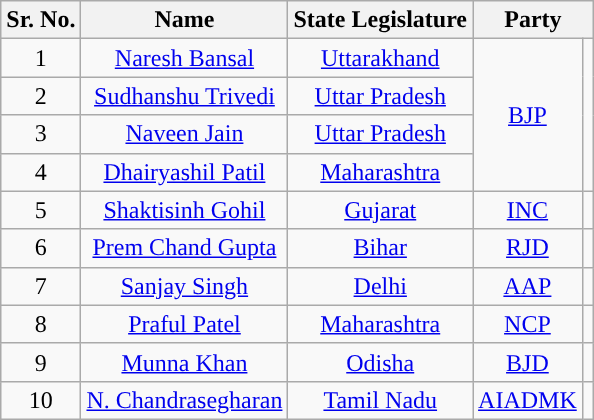<table class="wikitable">
<tr>
<th>Sr. No.</th>
<th>Name</th>
<th>State Legislature</th>
<th colspan="2">Party</th>
</tr>
<tr align="center">
<td>1</td>
<td><a href='#'>Naresh Bansal</a></td>
<td><a href='#'>Uttarakhand</a></td>
<td rowspan="4"><a href='#'>BJP</a></td>
<td rowspan="4"></td>
</tr>
<tr align="center">
<td>2</td>
<td><a href='#'>Sudhanshu Trivedi</a></td>
<td><a href='#'>Uttar Pradesh</a></td>
</tr>
<tr align="center">
<td>3</td>
<td><a href='#'>Naveen Jain</a></td>
<td><a href='#'>Uttar Pradesh</a></td>
</tr>
<tr align="center">
<td>4</td>
<td><a href='#'>Dhairyashil Patil</a></td>
<td><a href='#'>Maharashtra</a></td>
</tr>
<tr align="center">
<td>5</td>
<td><a href='#'>Shaktisinh Gohil</a></td>
<td><a href='#'>Gujarat</a></td>
<td><a href='#'>INC</a></td>
<td></td>
</tr>
<tr align="center">
<td>6</td>
<td><a href='#'>Prem Chand Gupta</a></td>
<td><a href='#'>Bihar</a></td>
<td><a href='#'>RJD</a></td>
<td></td>
</tr>
<tr align="center">
<td>7</td>
<td><a href='#'>Sanjay Singh</a></td>
<td><a href='#'>Delhi</a></td>
<td><a href='#'>AAP</a></td>
<td></td>
</tr>
<tr align="center">
<td>8</td>
<td><a href='#'>Praful Patel</a></td>
<td><a href='#'>Maharashtra</a></td>
<td><a href='#'>NCP</a></td>
<td></td>
</tr>
<tr align="center">
<td>9</td>
<td><a href='#'>Munna Khan</a></td>
<td><a href='#'>Odisha</a></td>
<td><a href='#'>BJD</a></td>
<td></td>
</tr>
<tr align="center">
<td>10</td>
<td><a href='#'>N. Chandrasegharan</a></td>
<td><a href='#'>Tamil Nadu</a></td>
<td><a href='#'>AIADMK</a></td>
<td></td>
</tr>
</table>
